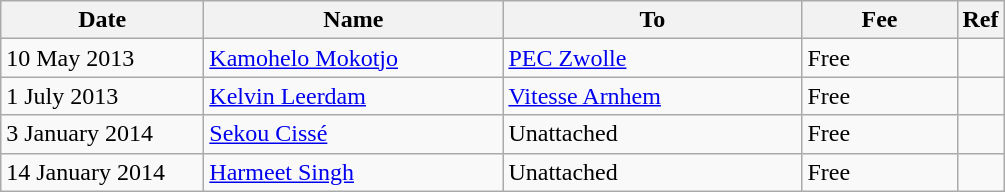<table class="wikitable sortable plainrowheaders">
<tr>
<th scope=col style="width:8em;">Date</th>
<th scope=col style="width:12em;">Name</th>
<th scope=col style="width:12em;">To</th>
<th scope=col style="width:6em;">Fee</th>
<th scope=col class=unsortable>Ref</th>
</tr>
<tr>
<td>10 May 2013</td>
<td><a href='#'>Kamohelo Mokotjo</a></td>
<td><a href='#'>PEC Zwolle</a></td>
<td>Free</td>
<td></td>
</tr>
<tr>
<td>1 July 2013</td>
<td><a href='#'>Kelvin Leerdam</a></td>
<td><a href='#'>Vitesse Arnhem</a></td>
<td>Free</td>
<td></td>
</tr>
<tr>
<td>3 January 2014</td>
<td><a href='#'>Sekou Cissé</a></td>
<td>Unattached</td>
<td>Free</td>
<td></td>
</tr>
<tr>
<td>14 January 2014</td>
<td><a href='#'>Harmeet Singh</a></td>
<td>Unattached</td>
<td>Free</td>
<td></td>
</tr>
</table>
